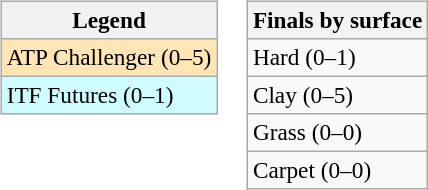<table>
<tr valign=top>
<td><br><table class=wikitable style=font-size:97%>
<tr>
<th>Legend</th>
</tr>
<tr bgcolor=moccasin>
<td>ATP Challenger (0–5)</td>
</tr>
<tr bgcolor=cffcff>
<td>ITF Futures (0–1)</td>
</tr>
</table>
</td>
<td><br><table class=wikitable style=font-size:97%>
<tr>
<th>Finals by surface</th>
</tr>
<tr>
<td>Hard (0–1)</td>
</tr>
<tr>
<td>Clay (0–5)</td>
</tr>
<tr>
<td>Grass (0–0)</td>
</tr>
<tr>
<td>Carpet (0–0)</td>
</tr>
</table>
</td>
</tr>
</table>
